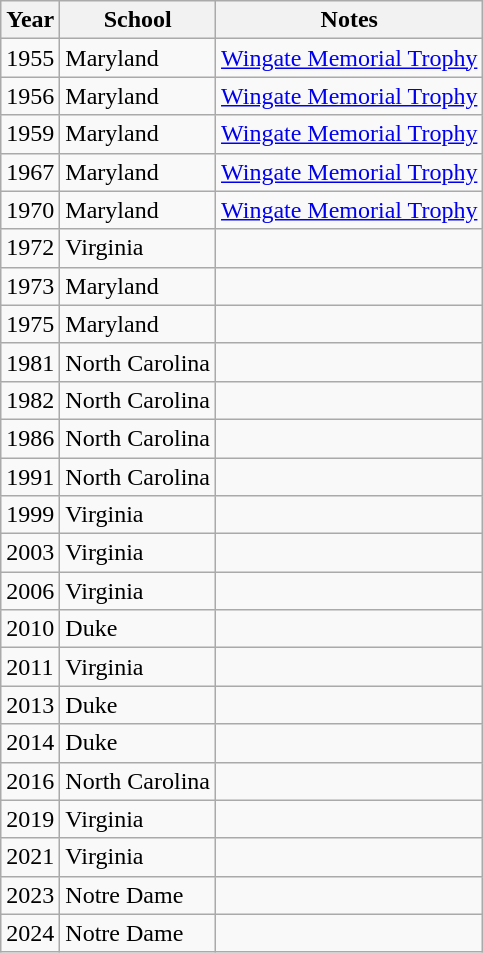<table class="wikitable">
<tr>
<th>Year</th>
<th>School</th>
<th>Notes</th>
</tr>
<tr>
<td>1955</td>
<td>Maryland</td>
<td><a href='#'>Wingate Memorial Trophy</a></td>
</tr>
<tr>
<td>1956</td>
<td>Maryland</td>
<td><a href='#'>Wingate Memorial Trophy</a></td>
</tr>
<tr>
<td>1959</td>
<td>Maryland</td>
<td><a href='#'>Wingate Memorial Trophy</a></td>
</tr>
<tr>
<td>1967</td>
<td>Maryland</td>
<td><a href='#'>Wingate Memorial Trophy</a></td>
</tr>
<tr>
<td>1970</td>
<td>Maryland</td>
<td><a href='#'>Wingate Memorial Trophy</a></td>
</tr>
<tr>
<td>1972</td>
<td>Virginia</td>
<td></td>
</tr>
<tr>
<td>1973</td>
<td>Maryland</td>
<td></td>
</tr>
<tr>
<td>1975</td>
<td>Maryland</td>
<td></td>
</tr>
<tr>
<td>1981</td>
<td>North Carolina</td>
<td></td>
</tr>
<tr>
<td>1982</td>
<td>North Carolina</td>
<td></td>
</tr>
<tr>
<td>1986</td>
<td>North Carolina</td>
<td></td>
</tr>
<tr>
<td>1991</td>
<td>North Carolina</td>
<td></td>
</tr>
<tr>
<td>1999</td>
<td>Virginia</td>
<td></td>
</tr>
<tr>
<td>2003</td>
<td>Virginia</td>
<td></td>
</tr>
<tr>
<td>2006</td>
<td>Virginia</td>
<td></td>
</tr>
<tr>
<td>2010</td>
<td>Duke</td>
<td></td>
</tr>
<tr>
<td>2011</td>
<td>Virginia</td>
<td></td>
</tr>
<tr>
<td>2013</td>
<td>Duke</td>
<td></td>
</tr>
<tr>
<td>2014</td>
<td>Duke</td>
<td></td>
</tr>
<tr>
<td>2016</td>
<td>North Carolina</td>
<td></td>
</tr>
<tr>
<td>2019</td>
<td>Virginia</td>
<td></td>
</tr>
<tr>
<td>2021</td>
<td>Virginia</td>
<td></td>
</tr>
<tr>
<td>2023</td>
<td>Notre Dame</td>
<td></td>
</tr>
<tr>
<td>2024</td>
<td>Notre Dame</td>
<td></td>
</tr>
</table>
